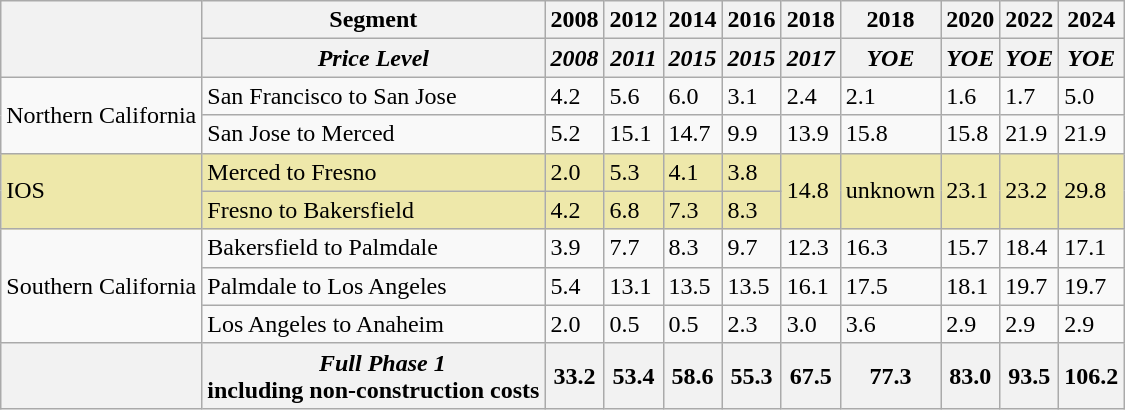<table class="wikitable">
<tr>
<th rowspan="2"></th>
<th>Segment</th>
<th>2008</th>
<th>2012</th>
<th>2014</th>
<th>2016</th>
<th><strong>2018</strong></th>
<th><strong>2018</strong></th>
<th><strong>2020</strong></th>
<th><strong>2022</strong></th>
<th><strong>2024</strong></th>
</tr>
<tr>
<th><em>Price Level</em></th>
<th><em>2008</em></th>
<th><em>2011</em></th>
<th><em>2015</em></th>
<th><em>2015</em></th>
<th><em>2017</em></th>
<th><em>YOE</em></th>
<th><em>YOE</em></th>
<th><em>YOE</em></th>
<th><em>YOE</em></th>
</tr>
<tr>
<td rowspan="2">Northern California</td>
<td>San Francisco to San Jose</td>
<td>4.2</td>
<td>5.6</td>
<td>6.0</td>
<td>3.1</td>
<td>2.4</td>
<td>2.1</td>
<td>1.6</td>
<td>1.7</td>
<td>5.0</td>
</tr>
<tr>
<td>San Jose to Merced</td>
<td>5.2</td>
<td>15.1</td>
<td>14.7</td>
<td>9.9</td>
<td>13.9</td>
<td>15.8</td>
<td>15.8</td>
<td>21.9</td>
<td>21.9</td>
</tr>
<tr>
<td rowspan="2" style="background:#EEE8AA">IOS</td>
<td style="background:#EEE8AA">Merced to Fresno</td>
<td style="background:#EEE8AA">2.0</td>
<td style="background:#EEE8AA">5.3</td>
<td style="background:#EEE8AA">4.1</td>
<td style="background:#EEE8AA">3.8</td>
<td rowspan="2" style="background:#EEE8AA">14.8</td>
<td rowspan="2" style="background:#EEE8AA">unknown</td>
<td rowspan="2" style="background:#EEE8AA">23.1</td>
<td rowspan="2" style="background:#EEE8AA">23.2</td>
<td rowspan="2" style="background:#EEE8AA">29.8</td>
</tr>
<tr>
<td style="background:#EEE8AA">Fresno to Bakersfield</td>
<td style="background:#EEE8AA">4.2</td>
<td style="background:#EEE8AA">6.8</td>
<td style="background:#EEE8AA">7.3</td>
<td style="background:#EEE8AA">8.3</td>
</tr>
<tr>
<td rowspan="3">Southern California</td>
<td>Bakersfield to Palmdale</td>
<td>3.9</td>
<td>7.7</td>
<td>8.3</td>
<td>9.7</td>
<td>12.3</td>
<td>16.3</td>
<td>15.7</td>
<td>18.4</td>
<td>17.1</td>
</tr>
<tr>
<td>Palmdale to Los Angeles</td>
<td>5.4</td>
<td>13.1</td>
<td>13.5</td>
<td>13.5</td>
<td>16.1</td>
<td>17.5</td>
<td>18.1</td>
<td>19.7</td>
<td>19.7</td>
</tr>
<tr>
<td>Los Angeles to Anaheim</td>
<td>2.0</td>
<td>0.5</td>
<td>0.5</td>
<td>2.3</td>
<td>3.0</td>
<td>3.6</td>
<td>2.9</td>
<td>2.9</td>
<td>2.9</td>
</tr>
<tr>
<th></th>
<th>   <em> <strong>Full Phase 1</strong> </em> <br> including non-construction costs</th>
<th>33.2</th>
<th>53.4</th>
<th>58.6</th>
<th>55.3</th>
<th>67.5</th>
<th>77.3</th>
<th>83.0</th>
<th>93.5</th>
<th>106.2</th>
</tr>
</table>
